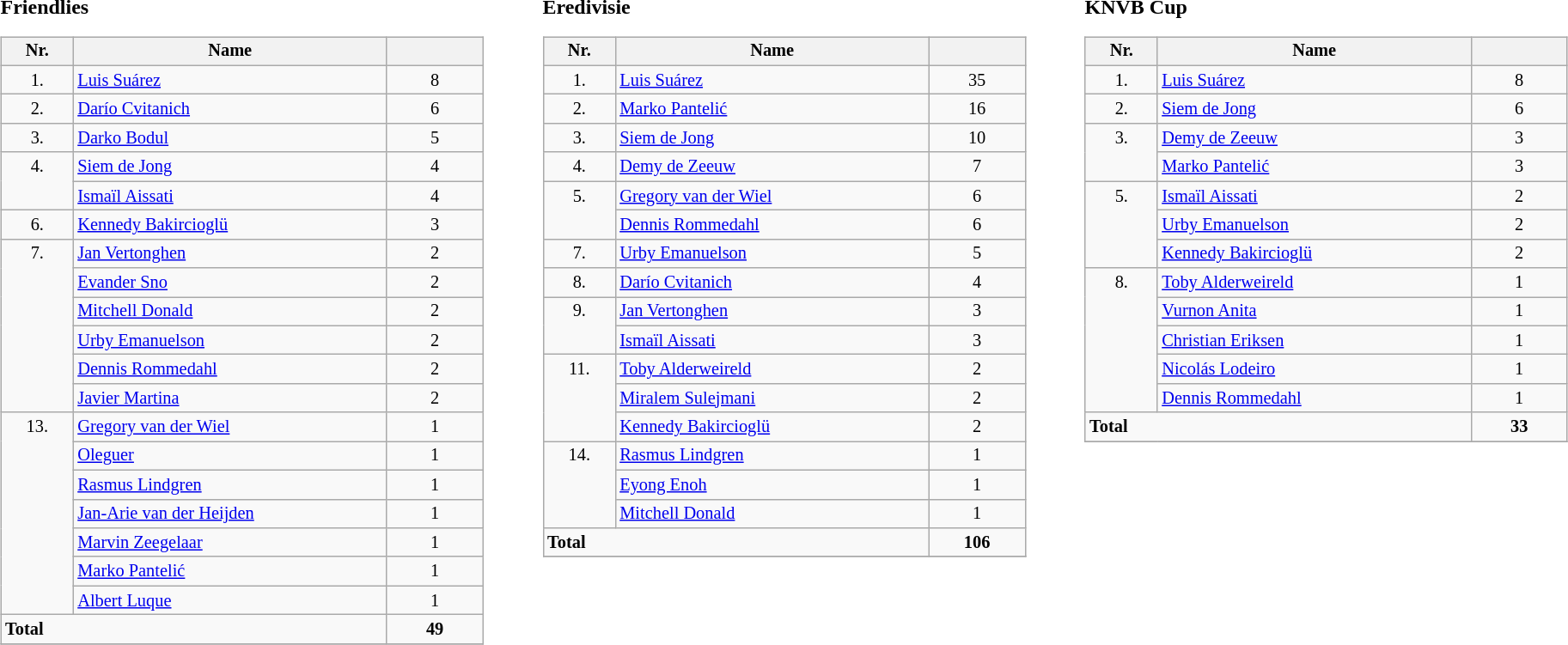<table width=100%>
<tr>
<td width=33% align=left valign=top><br><strong>Friendlies</strong><table class="wikitable" style="width:90%; font-size:85%;">
<tr valign=top>
<th width=15% align=center>Nr.</th>
<th width=65% align=center>Name</th>
<th width=20% align=center></th>
</tr>
<tr valign=top>
<td align=center>1.</td>
<td> <a href='#'>Luis Suárez</a></td>
<td align=center>8</td>
</tr>
<tr valign=top>
<td align=center>2.</td>
<td> <a href='#'>Darío Cvitanich</a></td>
<td align=center>6</td>
</tr>
<tr valign=top>
<td align=center>3.</td>
<td> <a href='#'>Darko Bodul</a></td>
<td align=center>5</td>
</tr>
<tr valign=top>
<td rowspan=2 align=center>4.</td>
<td> <a href='#'>Siem de Jong</a></td>
<td align=center>4</td>
</tr>
<tr valign=top>
<td> <a href='#'>Ismaïl Aissati</a></td>
<td align=center>4</td>
</tr>
<tr valign=top>
<td align=center>6.</td>
<td> <a href='#'>Kennedy Bakircioglü</a></td>
<td align=center>3</td>
</tr>
<tr valign=top>
<td rowspan=6 align=center>7.</td>
<td> <a href='#'>Jan Vertonghen</a></td>
<td align=center>2</td>
</tr>
<tr valign=top>
<td> <a href='#'>Evander Sno</a></td>
<td align=center>2</td>
</tr>
<tr valign=top>
<td> <a href='#'>Mitchell Donald</a></td>
<td align=center>2</td>
</tr>
<tr valign=top>
<td> <a href='#'>Urby Emanuelson</a></td>
<td align=center>2</td>
</tr>
<tr valign=top>
<td> <a href='#'>Dennis Rommedahl</a></td>
<td align=center>2</td>
</tr>
<tr valign=top>
<td> <a href='#'>Javier Martina</a></td>
<td align=center>2</td>
</tr>
<tr valign=top>
<td rowspan=7 align=center>13.</td>
<td> <a href='#'>Gregory van der Wiel</a></td>
<td align=center>1</td>
</tr>
<tr valign=top>
<td> <a href='#'>Oleguer</a></td>
<td align=center>1</td>
</tr>
<tr valign=top>
<td> <a href='#'>Rasmus Lindgren</a></td>
<td align=center>1</td>
</tr>
<tr valign=top>
<td> <a href='#'>Jan-Arie van der Heijden</a></td>
<td align=center>1</td>
</tr>
<tr valign=top>
<td> <a href='#'>Marvin Zeegelaar</a></td>
<td align=center>1</td>
</tr>
<tr valign=top>
<td> <a href='#'>Marko Pantelić</a></td>
<td align=center>1</td>
</tr>
<tr valign=top>
<td> <a href='#'>Albert Luque</a></td>
<td align=center>1</td>
</tr>
<tr valign=top>
<td colspan=2><strong>Total</strong></td>
<td align=center><strong>49</strong></td>
</tr>
<tr>
</tr>
</table>
</td>
<td width=33% align=left valign=top><br><strong>Eredivisie</strong><table class="wikitable" style="width:90%; font-size:85%;">
<tr valign=top>
<th width=15% align=center>Nr.</th>
<th width=65% align=center>Name</th>
<th width=20% align=center></th>
</tr>
<tr valign=top>
<td align=center>1.</td>
<td> <a href='#'>Luis Suárez</a></td>
<td align=center>35</td>
</tr>
<tr valign=top>
<td align=center>2.</td>
<td> <a href='#'>Marko Pantelić</a></td>
<td align=center>16</td>
</tr>
<tr valign=top>
<td align=center>3.</td>
<td> <a href='#'>Siem de Jong</a></td>
<td align=center>10</td>
</tr>
<tr valign=top>
<td align=center>4.</td>
<td> <a href='#'>Demy de Zeeuw</a></td>
<td align=center>7</td>
</tr>
<tr valign=top>
<td rowspan=2 align=center>5.</td>
<td> <a href='#'>Gregory van der Wiel</a></td>
<td align=center>6</td>
</tr>
<tr valign=top>
<td> <a href='#'>Dennis Rommedahl</a></td>
<td align=center>6</td>
</tr>
<tr valign=top>
<td align=center>7.</td>
<td> <a href='#'>Urby Emanuelson</a></td>
<td align=center>5</td>
</tr>
<tr valign=top>
<td align=center>8.</td>
<td> <a href='#'>Darío Cvitanich</a></td>
<td align=center>4</td>
</tr>
<tr valign=top>
<td rowspan=2 align=center>9.</td>
<td> <a href='#'>Jan Vertonghen</a></td>
<td align=center>3</td>
</tr>
<tr valign=top>
<td> <a href='#'>Ismaïl Aissati</a></td>
<td align=center>3</td>
</tr>
<tr valign=top>
<td rowspan=3 align=center>11.</td>
<td> <a href='#'>Toby Alderweireld</a></td>
<td align=center>2</td>
</tr>
<tr valign=top>
<td> <a href='#'>Miralem Sulejmani</a></td>
<td align=center>2</td>
</tr>
<tr valign=top>
<td> <a href='#'>Kennedy Bakircioglü</a></td>
<td align=center>2</td>
</tr>
<tr valign=top>
<td rowspan=3 align=center>14.</td>
<td> <a href='#'>Rasmus Lindgren</a></td>
<td align=center>1</td>
</tr>
<tr valign=top>
<td> <a href='#'>Eyong Enoh</a></td>
<td align=center>1</td>
</tr>
<tr valign=top>
<td> <a href='#'>Mitchell Donald</a></td>
<td align=center>1</td>
</tr>
<tr valign=top>
<td colspan=2><strong>Total</strong></td>
<td align=center><strong>106</strong></td>
</tr>
<tr>
</tr>
</table>
</td>
<td width=33% align=left valign=top><br><strong>KNVB Cup</strong><table class="wikitable" style="width:90%; font-size:85%;">
<tr valign=top>
<th width=15% align=center>Nr.</th>
<th width=65% align=center>Name</th>
<th width=20% align=center></th>
</tr>
<tr valign=top>
<td align=center>1.</td>
<td> <a href='#'>Luis Suárez</a></td>
<td align=center>8</td>
</tr>
<tr valign=top>
<td align=center>2.</td>
<td> <a href='#'>Siem de Jong</a></td>
<td align=center>6</td>
</tr>
<tr valign=top>
<td rowspan=2 align=center>3.</td>
<td> <a href='#'>Demy de Zeeuw</a></td>
<td align=center>3</td>
</tr>
<tr valign=top>
<td> <a href='#'>Marko Pantelić</a></td>
<td align=center>3</td>
</tr>
<tr valign=top>
<td rowspan=3 align=center>5.</td>
<td> <a href='#'>Ismaïl Aissati</a></td>
<td align=center>2</td>
</tr>
<tr valign=top>
<td> <a href='#'>Urby Emanuelson</a></td>
<td align=center>2</td>
</tr>
<tr valign=top>
<td> <a href='#'>Kennedy Bakircioglü</a></td>
<td align=center>2</td>
</tr>
<tr valign=top>
<td rowspan=5 align=center>8.</td>
<td> <a href='#'>Toby Alderweireld</a></td>
<td align=center>1</td>
</tr>
<tr valign=top>
<td> <a href='#'>Vurnon Anita</a></td>
<td align=center>1</td>
</tr>
<tr valign=top>
<td> <a href='#'>Christian Eriksen</a></td>
<td align=center>1</td>
</tr>
<tr valign=top>
<td> <a href='#'>Nicolás Lodeiro</a></td>
<td align=center>1</td>
</tr>
<tr valign=top>
<td> <a href='#'>Dennis Rommedahl</a></td>
<td align=center>1</td>
</tr>
<tr valign=top>
<td colspan=2><strong>Total</strong></td>
<td align=center><strong>33</strong></td>
</tr>
<tr>
</tr>
</table>
</td>
</tr>
</table>
